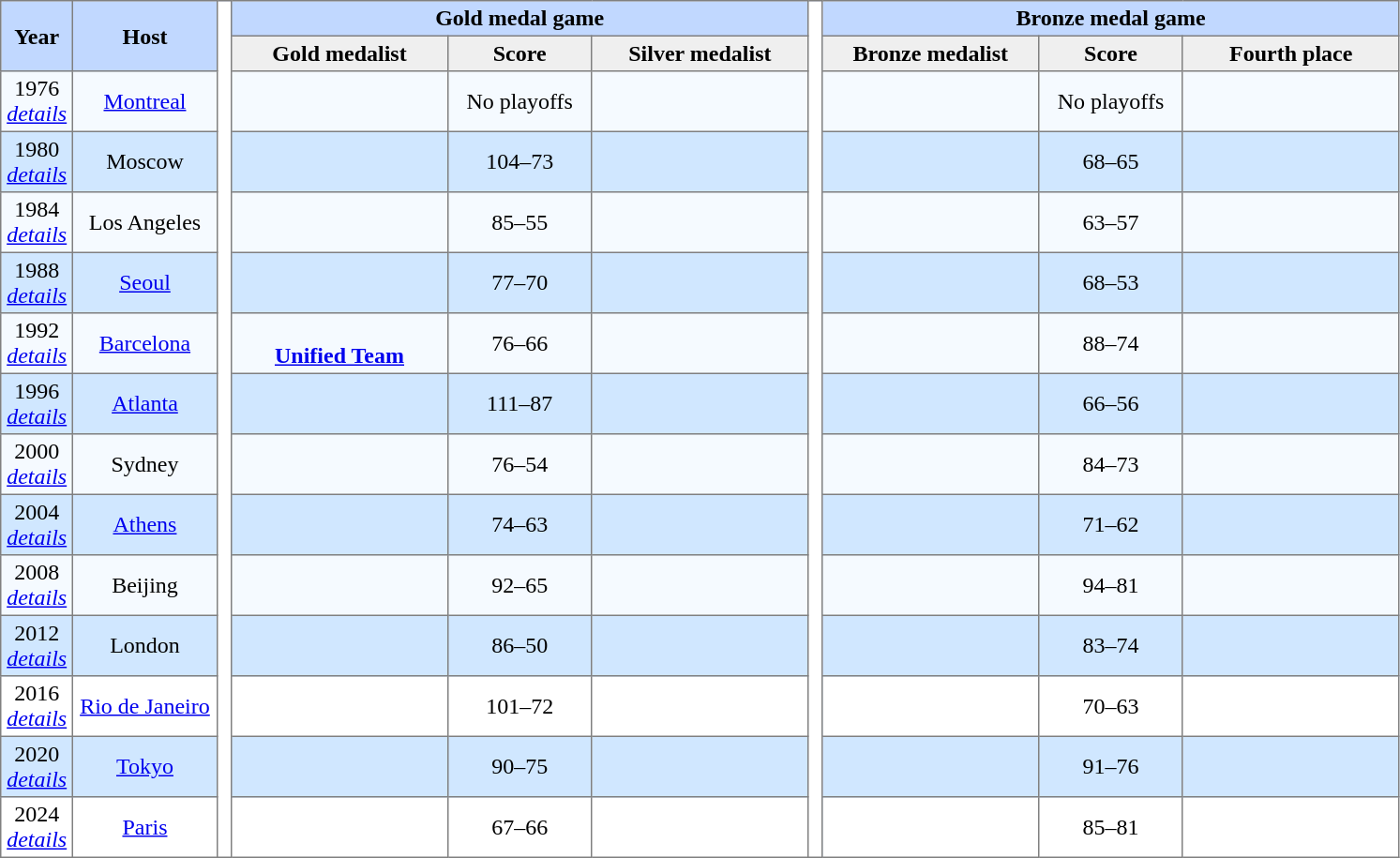<table border=1 style="border-collapse:collapse; text-align:center;" cellpadding=3 cellspacing=0>
<tr style="background:#c1d8ff;">
<th rowspan="2" style="width:5%;">Year</th>
<th rowspan="2" style="width:10%;">Host</th>
<th rowspan=15 style="width:1%; background:#fff;"></th>
<th colspan=3>Gold medal game</th>
<th rowspan=15 style="width:1%; background:#fff;"></th>
<th colspan=3>Bronze medal game</th>
</tr>
<tr style="background:#efefef;">
<th width=15%>Gold medalist</th>
<th width=10%>Score</th>
<th width=15%>Silver medalist</th>
<th width=15%>Bronze medalist</th>
<th width=10%>Score</th>
<th width=15%>Fourth place</th>
</tr>
<tr style="background:#f5faff;">
<td>1976<br><em><a href='#'>details</a></em></td>
<td><a href='#'>Montreal</a></td>
<td><strong></strong></td>
<td>No playoffs</td>
<td></td>
<td></td>
<td>No playoffs</td>
<td></td>
</tr>
<tr style="background:#d0e7ff;">
<td>1980<br><em><a href='#'>details</a></em></td>
<td>Moscow</td>
<td><strong></strong></td>
<td>104–73</td>
<td></td>
<td></td>
<td>68–65</td>
<td></td>
</tr>
<tr style="background:#f5faff;">
<td>1984<br><em><a href='#'>details</a></em></td>
<td>Los Angeles</td>
<td><strong></strong></td>
<td>85–55</td>
<td></td>
<td></td>
<td>63–57</td>
<td></td>
</tr>
<tr style="background:#d0e7ff;">
<td>1988<br><em><a href='#'>details</a></em></td>
<td><a href='#'>Seoul</a></td>
<td><strong></strong></td>
<td>77–70</td>
<td></td>
<td></td>
<td>68–53</td>
<td></td>
</tr>
<tr style="background:#f5faff;">
<td>1992<br><em><a href='#'>details</a></em></td>
<td><a href='#'>Barcelona</a></td>
<td><br><strong><a href='#'>Unified Team</a></strong></td>
<td>76–66</td>
<td></td>
<td></td>
<td>88–74</td>
<td></td>
</tr>
<tr style="background:#d0e7ff;">
<td>1996<br><em><a href='#'>details</a></em></td>
<td><a href='#'>Atlanta</a></td>
<td><strong></strong></td>
<td>111–87</td>
<td></td>
<td></td>
<td>66–56</td>
<td></td>
</tr>
<tr style="background:#f5faff;">
<td>2000<br><em><a href='#'>details</a></em></td>
<td>Sydney</td>
<td><strong></strong></td>
<td>76–54</td>
<td></td>
<td></td>
<td>84–73</td>
<td></td>
</tr>
<tr style="background:#d0e7ff;">
<td>2004<br><em><a href='#'>details</a></em></td>
<td><a href='#'>Athens</a></td>
<td><strong></strong></td>
<td>74–63</td>
<td></td>
<td></td>
<td>71–62</td>
<td></td>
</tr>
<tr style="background:#f5faff;;;">
<td>2008 <br> <em><a href='#'>details</a></em></td>
<td>Beijing</td>
<td><strong></strong></td>
<td>92–65</td>
<td></td>
<td></td>
<td>94–81</td>
<td></td>
</tr>
<tr style="background:#d0e7ff;">
<td>2012<br><em><a href='#'>details</a></em></td>
<td>London</td>
<td><strong></strong></td>
<td>86–50</td>
<td></td>
<td></td>
<td>83–74</td>
<td></td>
</tr>
<tr>
<td>2016 <br><em><a href='#'>details</a></em></td>
<td><a href='#'>Rio de Janeiro</a></td>
<td><strong></strong></td>
<td>101–72</td>
<td></td>
<td></td>
<td>70–63</td>
<td></td>
</tr>
<tr style="background:#d0e7ff;">
<td>2020<br><em><a href='#'>details</a></em></td>
<td><a href='#'>Tokyo</a></td>
<td><strong></strong></td>
<td>90–75</td>
<td></td>
<td></td>
<td>91–76</td>
<td></td>
</tr>
<tr>
<td>2024 <br><em><a href='#'>details</a></em></td>
<td><a href='#'>Paris</a></td>
<td><strong></strong></td>
<td>67–66</td>
<td></td>
<td></td>
<td>85–81</td>
<td></td>
</tr>
</table>
